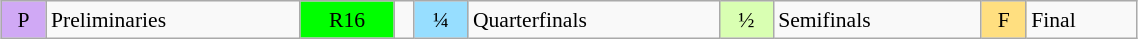<table class="wikitable" style="margin:0.5em auto; font-size:90%; line-height:1.25em;" width=60%;>
<tr>
<td style="background-color:#D0A9F5;text-align:center;">P</td>
<td>Preliminaries</td>
<td style="background-color:#00FF00;text-align:center;">R16</td>
<td></td>
<td style="background-color:#97DEFF;text-align:center;">¼</td>
<td>Quarterfinals</td>
<td style="background-color:#D9FFB2;text-align:center;">½</td>
<td>Semifinals</td>
<td style="background-color:#FFDF80;text-align:center;">F</td>
<td>Final</td>
</tr>
</table>
